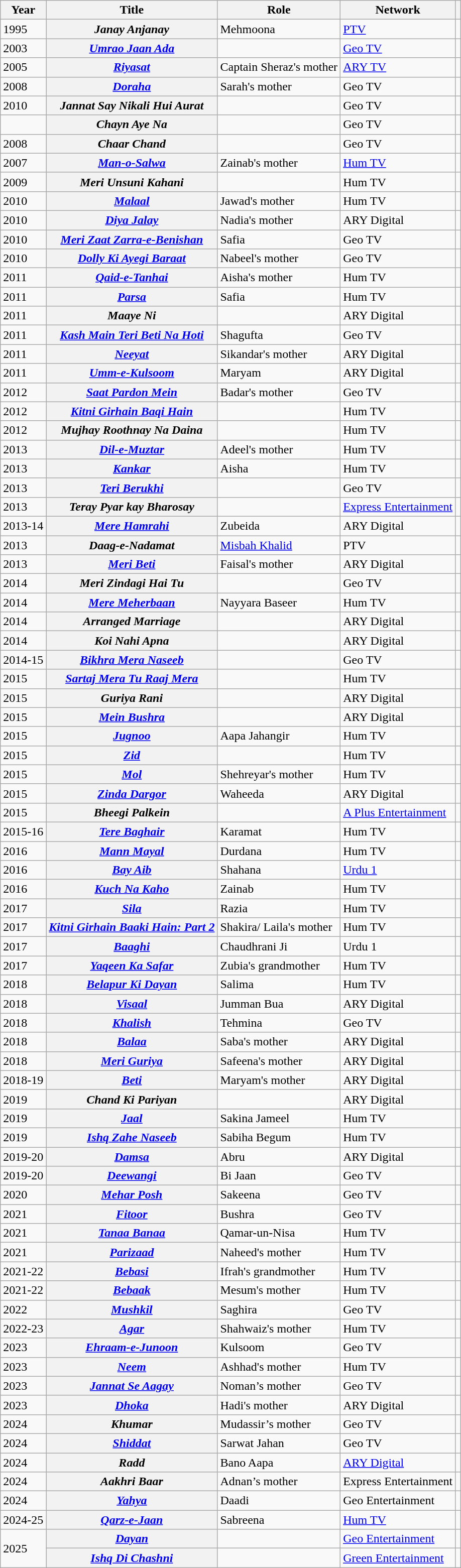<table class="wikitable plainrowheaders">
<tr>
<th>Year</th>
<th>Title</th>
<th>Role</th>
<th>Network</th>
<th></th>
</tr>
<tr>
<td>1995</td>
<th scope=row><em>Janay Anjanay</em></th>
<td>Mehmoona</td>
<td><a href='#'>PTV</a></td>
<td></td>
</tr>
<tr>
<td>2003</td>
<th scope=row><em><a href='#'>Umrao Jaan Ada</a></em></th>
<td></td>
<td><a href='#'>Geo TV</a></td>
<td></td>
</tr>
<tr>
<td>2005</td>
<th scope=row><em><a href='#'>Riyasat</a></em></th>
<td>Captain Sheraz's mother</td>
<td><a href='#'>ARY TV</a></td>
<td></td>
</tr>
<tr>
<td>2008</td>
<th scope=row><em><a href='#'>Doraha</a></em></th>
<td>Sarah's mother</td>
<td>Geo TV</td>
<td></td>
</tr>
<tr>
<td>2010</td>
<th scope=row><em>Jannat Say Nikali Hui Aurat</em></th>
<td></td>
<td>Geo TV</td>
<td></td>
</tr>
<tr>
<td></td>
<th scope=row><em>Chayn Aye Na</em></th>
<td></td>
<td>Geo TV</td>
<td></td>
</tr>
<tr>
<td>2008</td>
<th scope=row><em>Chaar Chand</em></th>
<td></td>
<td>Geo TV</td>
<td></td>
</tr>
<tr>
<td>2007</td>
<th scope=row><em><a href='#'>Man-o-Salwa</a></em></th>
<td>Zainab's mother</td>
<td><a href='#'>Hum TV</a></td>
<td></td>
</tr>
<tr>
<td>2009</td>
<th scope=row><em>Meri Unsuni Kahani</em></th>
<td></td>
<td>Hum TV</td>
<td></td>
</tr>
<tr>
<td>2010</td>
<th scope=row><em><a href='#'>Malaal</a></em></th>
<td>Jawad's mother</td>
<td>Hum TV</td>
<td></td>
</tr>
<tr>
<td>2010</td>
<th scope=row><em><a href='#'>Diya Jalay</a></em></th>
<td>Nadia's mother</td>
<td>ARY Digital</td>
<td></td>
</tr>
<tr>
<td>2010</td>
<th scope=row><em><a href='#'>Meri Zaat Zarra-e-Benishan</a></em></th>
<td>Safia</td>
<td>Geo TV</td>
<td></td>
</tr>
<tr>
<td>2010</td>
<th scope=row><em><a href='#'>Dolly Ki Ayegi Baraat</a></em></th>
<td>Nabeel's mother</td>
<td>Geo TV</td>
<td></td>
</tr>
<tr>
<td>2011</td>
<th scope=row><em><a href='#'>Qaid-e-Tanhai</a></em></th>
<td>Aisha's mother</td>
<td>Hum TV</td>
<td></td>
</tr>
<tr>
<td>2011</td>
<th scope=row><a href='#'><em>Parsa</em></a></th>
<td>Safia</td>
<td>Hum TV</td>
<td></td>
</tr>
<tr>
<td>2011</td>
<th scope=row><em>Maaye Ni</em></th>
<td></td>
<td>ARY Digital</td>
<td></td>
</tr>
<tr>
<td>2011</td>
<th scope=row><em><a href='#'>Kash Main Teri Beti Na Hoti</a></em></th>
<td>Shagufta</td>
<td>Geo TV</td>
<td></td>
</tr>
<tr>
<td>2011</td>
<th scope=row><em><a href='#'>Neeyat</a></em></th>
<td>Sikandar's mother</td>
<td>ARY Digital</td>
<td></td>
</tr>
<tr>
<td>2011</td>
<th scope=row><em><a href='#'>Umm-e-Kulsoom</a></em></th>
<td>Maryam</td>
<td>ARY Digital</td>
<td></td>
</tr>
<tr>
<td>2012</td>
<th scope=row><em><a href='#'>Saat Pardon Mein</a></em></th>
<td>Badar's mother</td>
<td>Geo TV</td>
<td></td>
</tr>
<tr>
<td>2012</td>
<th scope=row><em><a href='#'>Kitni Girhain Baqi Hain</a></em></th>
<td></td>
<td>Hum TV</td>
<td></td>
</tr>
<tr>
<td>2012</td>
<th scope=row><em>Mujhay Roothnay Na Daina</em></th>
<td></td>
<td>Hum TV</td>
<td></td>
</tr>
<tr>
<td>2013</td>
<th scope=row><em><a href='#'>Dil-e-Muztar</a></em></th>
<td>Adeel's mother</td>
<td>Hum TV</td>
<td></td>
</tr>
<tr>
<td>2013</td>
<th scope=row><em><a href='#'>Kankar</a></em></th>
<td>Aisha</td>
<td>Hum TV</td>
<td></td>
</tr>
<tr>
<td>2013</td>
<th scope=row><em><a href='#'>Teri Berukhi</a></em></th>
<td></td>
<td>Geo TV</td>
<td></td>
</tr>
<tr>
<td>2013</td>
<th scope=row><em>Teray Pyar kay Bharosay</em></th>
<td></td>
<td><a href='#'>Express Entertainment</a></td>
<td></td>
</tr>
<tr>
<td>2013-14</td>
<th scope=row><em><a href='#'>Mere Hamrahi</a></em></th>
<td>Zubeida</td>
<td>ARY Digital</td>
<td></td>
</tr>
<tr>
<td>2013</td>
<th scope=row><em>Daag-e-Nadamat</em></th>
<td><a href='#'>Misbah Khalid</a></td>
<td>PTV</td>
<td></td>
</tr>
<tr>
<td>2013</td>
<th scope=row><em><a href='#'>Meri Beti</a></em></th>
<td>Faisal's mother</td>
<td>ARY Digital</td>
<td></td>
</tr>
<tr>
<td>2014</td>
<th scope=row><em>Meri Zindagi Hai Tu</em></th>
<td></td>
<td>Geo TV</td>
<td></td>
</tr>
<tr>
<td>2014</td>
<th scope=row><em><a href='#'>Mere Meherbaan</a></em></th>
<td>Nayyara Baseer</td>
<td>Hum TV</td>
<td></td>
</tr>
<tr>
<td>2014</td>
<th scope=row><em>Arranged Marriage</em></th>
<td></td>
<td>ARY Digital</td>
<td></td>
</tr>
<tr>
<td>2014</td>
<th scope=row><em>Koi Nahi Apna</em></th>
<td></td>
<td>ARY Digital</td>
<td></td>
</tr>
<tr>
<td>2014-15</td>
<th scope=row><em><a href='#'>Bikhra Mera Naseeb</a></em></th>
<td></td>
<td>Geo TV</td>
<td></td>
</tr>
<tr>
<td>2015</td>
<th scope=row><em><a href='#'>Sartaj Mera Tu Raaj Mera</a></em></th>
<td></td>
<td>Hum TV</td>
<td></td>
</tr>
<tr>
<td>2015</td>
<th scope=row><em>Guriya Rani</em></th>
<td></td>
<td>ARY Digital</td>
<td></td>
</tr>
<tr>
<td>2015</td>
<th scope=row><em><a href='#'>Mein Bushra</a></em></th>
<td></td>
<td>ARY Digital</td>
<td></td>
</tr>
<tr>
<td>2015</td>
<th scope=row><em><a href='#'>Jugnoo</a></em></th>
<td>Aapa Jahangir</td>
<td>Hum TV</td>
<td></td>
</tr>
<tr>
<td>2015</td>
<th scope=row><em><a href='#'>Zid</a></em></th>
<td></td>
<td>Hum TV</td>
<td></td>
</tr>
<tr>
<td>2015</td>
<th scope=row><em><a href='#'>Mol</a></em></th>
<td>Shehreyar's mother</td>
<td>Hum TV</td>
<td></td>
</tr>
<tr>
<td>2015</td>
<th scope=row><em><a href='#'>Zinda Dargor</a></em></th>
<td>Waheeda</td>
<td>ARY Digital</td>
<td></td>
</tr>
<tr>
<td>2015</td>
<th scope=row><em>Bheegi Palkein</em></th>
<td></td>
<td><a href='#'>A Plus Entertainment</a></td>
<td></td>
</tr>
<tr>
<td>2015-16</td>
<th scope=row><em><a href='#'>Tere Baghair</a></em></th>
<td>Karamat</td>
<td>Hum TV</td>
<td></td>
</tr>
<tr>
<td>2016</td>
<th scope=row><em><a href='#'>Mann Mayal</a></em></th>
<td>Durdana</td>
<td>Hum TV</td>
<td></td>
</tr>
<tr>
<td>2016</td>
<th scope=row><em><a href='#'>Bay Aib</a></em></th>
<td>Shahana</td>
<td><a href='#'>Urdu 1</a></td>
<td></td>
</tr>
<tr>
<td>2016</td>
<th scope=row><em><a href='#'>Kuch Na Kaho</a></em></th>
<td>Zainab</td>
<td>Hum TV</td>
<td></td>
</tr>
<tr>
<td>2017</td>
<th scope=row><em><a href='#'>Sila</a></em></th>
<td>Razia</td>
<td>Hum TV</td>
<td></td>
</tr>
<tr>
<td>2017</td>
<th scope=row><em><a href='#'>Kitni Girhain Baaki Hain: Part 2</a></em></th>
<td>Shakira/ Laila's mother</td>
<td>Hum TV</td>
<td></td>
</tr>
<tr>
<td>2017</td>
<th scope=row><em><a href='#'>Baaghi</a></em></th>
<td>Chaudhrani Ji</td>
<td>Urdu 1</td>
<td></td>
</tr>
<tr>
<td>2017</td>
<th scope=row><em><a href='#'>Yaqeen Ka Safar</a></em></th>
<td>Zubia's grandmother</td>
<td>Hum TV</td>
<td></td>
</tr>
<tr>
<td>2018</td>
<th scope=row><em><a href='#'>Belapur Ki Dayan</a></em></th>
<td>Salima</td>
<td>Hum TV</td>
<td></td>
</tr>
<tr>
<td>2018</td>
<th scope=row><em><a href='#'>Visaal</a></em></th>
<td>Jumman Bua</td>
<td>ARY Digital</td>
<td></td>
</tr>
<tr>
<td>2018</td>
<th scope=row><em><a href='#'>Khalish</a></em></th>
<td>Tehmina</td>
<td>Geo TV</td>
<td></td>
</tr>
<tr>
<td>2018</td>
<th scope=row><em><a href='#'>Balaa</a></em></th>
<td>Saba's mother</td>
<td>ARY Digital</td>
<td></td>
</tr>
<tr>
<td>2018</td>
<th scope=row><em><a href='#'>Meri Guriya</a></em></th>
<td>Safeena's mother</td>
<td>ARY Digital</td>
<td></td>
</tr>
<tr>
<td>2018-19</td>
<th scope=row><em><a href='#'>Beti</a></em></th>
<td>Maryam's mother</td>
<td>ARY Digital</td>
<td></td>
</tr>
<tr>
<td>2019</td>
<th scope=row><em>Chand Ki Pariyan</em></th>
<td></td>
<td>ARY Digital</td>
<td></td>
</tr>
<tr>
<td>2019</td>
<th scope=row><em><a href='#'>Jaal</a></em></th>
<td>Sakina Jameel</td>
<td>Hum TV</td>
<td></td>
</tr>
<tr>
<td>2019</td>
<th scope=row><em><a href='#'>Ishq Zahe Naseeb</a></em></th>
<td>Sabiha Begum</td>
<td>Hum TV</td>
<td></td>
</tr>
<tr>
<td>2019-20</td>
<th scope=row><em><a href='#'>Damsa</a></em></th>
<td>Abru</td>
<td>ARY Digital</td>
<td></td>
</tr>
<tr>
<td>2019-20</td>
<th scope=row><em><a href='#'>Deewangi</a></em></th>
<td>Bi Jaan</td>
<td>Geo TV</td>
<td></td>
</tr>
<tr>
<td>2020</td>
<th scope=row><em><a href='#'>Mehar Posh</a></em></th>
<td>Sakeena</td>
<td>Geo TV</td>
<td></td>
</tr>
<tr>
<td>2021</td>
<th scope=row><em><a href='#'>Fitoor</a></em></th>
<td>Bushra</td>
<td>Geo TV</td>
<td></td>
</tr>
<tr>
<td>2021</td>
<th scope=row><em><a href='#'>Tanaa Banaa</a></em></th>
<td>Qamar-un-Nisa</td>
<td>Hum TV</td>
<td></td>
</tr>
<tr>
<td>2021</td>
<th scope=row><em><a href='#'>Parizaad</a></em></th>
<td>Naheed's mother</td>
<td>Hum TV</td>
<td></td>
</tr>
<tr>
<td>2021-22</td>
<th scope=row><em><a href='#'>Bebasi</a></em></th>
<td>Ifrah's grandmother</td>
<td>Hum TV</td>
<td></td>
</tr>
<tr>
<td>2021-22</td>
<th scope=row><em><a href='#'>Bebaak</a></em></th>
<td>Mesum's mother</td>
<td>Hum TV</td>
<td></td>
</tr>
<tr>
<td>2022</td>
<th scope=row><a href='#'><em>Mushkil</em></a></th>
<td>Saghira</td>
<td>Geo TV</td>
<td></td>
</tr>
<tr>
<td>2022-23</td>
<th scope=row><em><a href='#'>Agar</a></em></th>
<td>Shahwaiz's mother</td>
<td>Hum TV</td>
<td></td>
</tr>
<tr>
<td>2023</td>
<th scope=row><em><a href='#'>Ehraam-e-Junoon</a></em></th>
<td>Kulsoom</td>
<td>Geo TV</td>
<td></td>
</tr>
<tr>
<td>2023</td>
<th scope=row><em><a href='#'>Neem</a></em></th>
<td>Ashhad's mother</td>
<td>Hum TV</td>
<td></td>
</tr>
<tr>
<td>2023</td>
<th scope=row><em><a href='#'>Jannat Se Aagay</a></em></th>
<td>Noman’s mother</td>
<td>Geo TV</td>
<td></td>
</tr>
<tr>
<td>2023</td>
<th scope=row><em><a href='#'>Dhoka</a></em></th>
<td>Hadi's mother</td>
<td>ARY Digital</td>
<td></td>
</tr>
<tr>
<td>2024</td>
<th scope=row><em>Khumar</em></th>
<td>Mudassir’s mother</td>
<td>Geo TV</td>
<td></td>
</tr>
<tr>
<td>2024</td>
<th scope=row><em><a href='#'>Shiddat</a></em></th>
<td>Sarwat Jahan</td>
<td>Geo TV</td>
<td></td>
</tr>
<tr>
<td>2024</td>
<th scope=row><em>Radd</em></th>
<td>Bano Aapa</td>
<td><a href='#'>ARY Digital</a></td>
<td></td>
</tr>
<tr>
<td>2024</td>
<th scope=row><em>Aakhri Baar </em></th>
<td>Adnan’s mother</td>
<td>Express Entertainment</td>
<td></td>
</tr>
<tr>
<td>2024</td>
<th scope=row><em><a href='#'>Yahya</a></em></th>
<td>Daadi</td>
<td>Geo Entertainment</td>
<td></td>
</tr>
<tr>
<td>2024-25</td>
<th scope=row><em><a href='#'>Qarz-e-Jaan</a></em></th>
<td>Sabreena</td>
<td><a href='#'>Hum TV</a></td>
<td></td>
</tr>
<tr>
<td rowspan="2">2025</td>
<th scope=row><em><a href='#'>Dayan</a></em></th>
<td></td>
<td><a href='#'>Geo Entertainment</a></td>
<td></td>
</tr>
<tr>
<th scope=row><em><a href='#'>Ishq Di Chashni</a></th>
<td></td>
<td><a href='#'>Green Entertainment</a></td>
<td></td>
</tr>
</table>
